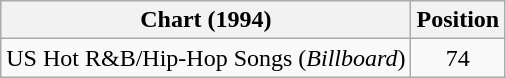<table class="wikitable">
<tr>
<th>Chart (1994)</th>
<th>Position</th>
</tr>
<tr>
<td>US Hot R&B/Hip-Hop Songs (<em>Billboard</em>)</td>
<td align="center">74</td>
</tr>
</table>
